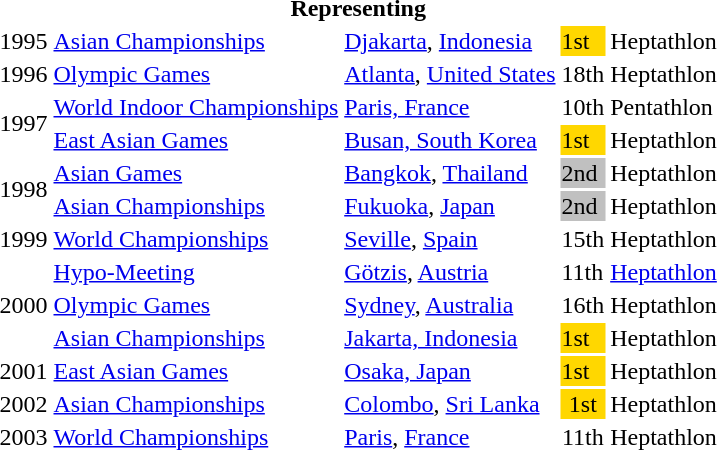<table>
<tr>
<th colspan="5">Representing </th>
</tr>
<tr>
<td>1995</td>
<td><a href='#'>Asian Championships</a></td>
<td><a href='#'>Djakarta</a>, <a href='#'>Indonesia</a></td>
<td bgcolor="gold">1st</td>
<td>Heptathlon</td>
</tr>
<tr>
<td>1996</td>
<td><a href='#'>Olympic Games</a></td>
<td><a href='#'>Atlanta</a>, <a href='#'>United States</a></td>
<td>18th</td>
<td>Heptathlon</td>
</tr>
<tr>
<td rowspan=2>1997</td>
<td><a href='#'>World Indoor Championships</a></td>
<td><a href='#'>Paris, France</a></td>
<td>10th</td>
<td>Pentathlon</td>
</tr>
<tr>
<td><a href='#'>East Asian Games</a></td>
<td><a href='#'>Busan, South Korea</a></td>
<td bgcolor="gold">1st</td>
<td>Heptathlon</td>
</tr>
<tr>
<td rowspan=2>1998</td>
<td><a href='#'>Asian Games</a></td>
<td><a href='#'>Bangkok</a>, <a href='#'>Thailand</a></td>
<td bgcolor="silver">2nd</td>
<td>Heptathlon</td>
</tr>
<tr>
<td><a href='#'>Asian Championships</a></td>
<td><a href='#'>Fukuoka</a>, <a href='#'>Japan</a></td>
<td bgcolor="silver">2nd</td>
<td>Heptathlon</td>
</tr>
<tr>
<td>1999</td>
<td><a href='#'>World Championships</a></td>
<td><a href='#'>Seville</a>, <a href='#'>Spain</a></td>
<td>15th</td>
<td>Heptathlon</td>
</tr>
<tr>
<td rowspan=3>2000</td>
<td><a href='#'>Hypo-Meeting</a></td>
<td><a href='#'>Götzis</a>, <a href='#'>Austria</a></td>
<td>11th</td>
<td><a href='#'>Heptathlon</a></td>
</tr>
<tr>
<td><a href='#'>Olympic Games</a></td>
<td><a href='#'>Sydney</a>, <a href='#'>Australia</a></td>
<td>16th</td>
<td>Heptathlon</td>
</tr>
<tr>
<td><a href='#'>Asian Championships</a></td>
<td><a href='#'>Jakarta, Indonesia</a></td>
<td bgcolor="gold">1st</td>
<td>Heptathlon</td>
</tr>
<tr>
<td>2001</td>
<td><a href='#'>East Asian Games</a></td>
<td><a href='#'>Osaka, Japan</a></td>
<td bgcolor="gold">1st</td>
<td>Heptathlon</td>
</tr>
<tr>
<td>2002</td>
<td><a href='#'>Asian Championships</a></td>
<td><a href='#'>Colombo</a>, <a href='#'>Sri Lanka</a></td>
<td bgcolor="gold" align="center">1st</td>
<td>Heptathlon</td>
</tr>
<tr>
<td>2003</td>
<td><a href='#'>World Championships</a></td>
<td><a href='#'>Paris</a>, <a href='#'>France</a></td>
<td align="center">11th</td>
<td>Heptathlon</td>
</tr>
</table>
